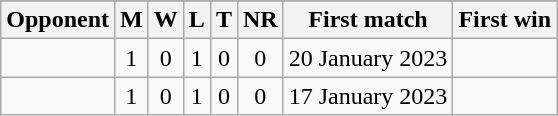<table class="wikitable" style="text-align: center;">
<tr>
</tr>
<tr>
<th>Opponent</th>
<th>M</th>
<th>W</th>
<th>L</th>
<th>T</th>
<th>NR</th>
<th>First match</th>
<th>First win</th>
</tr>
<tr>
<td></td>
<td>1</td>
<td>0</td>
<td>1</td>
<td>0</td>
<td>0</td>
<td>20 January 2023</td>
<td></td>
</tr>
<tr>
<td></td>
<td>1</td>
<td>0</td>
<td>1</td>
<td>0</td>
<td>0</td>
<td>17 January 2023</td>
<td></td>
</tr>
</table>
